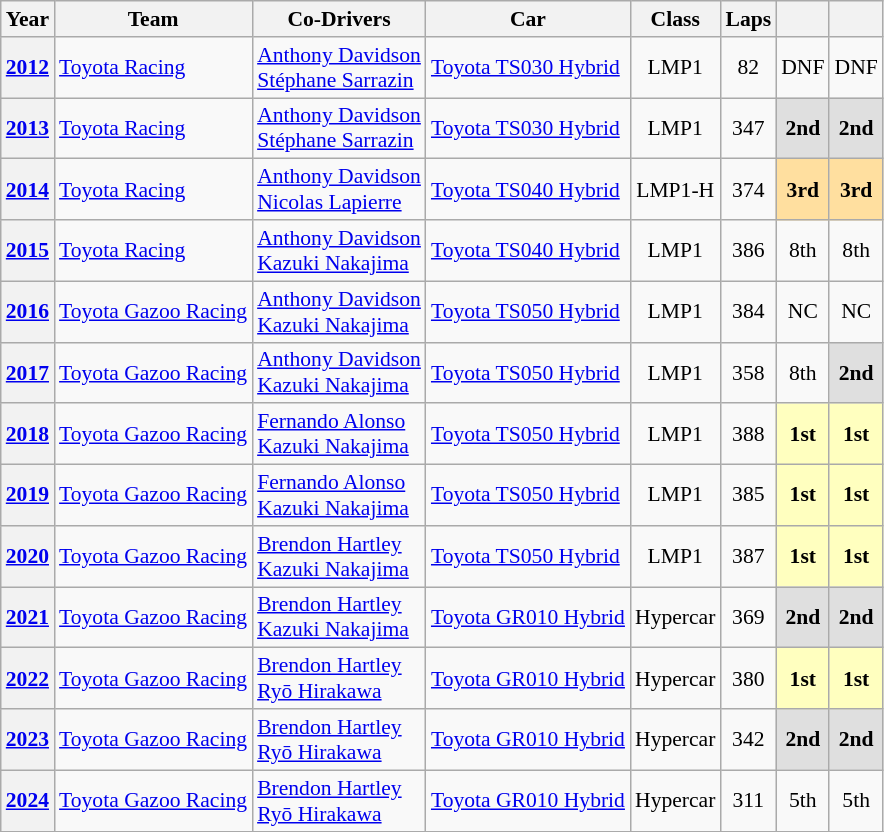<table class="wikitable" style="text-align:center; font-size:90%">
<tr>
<th>Year</th>
<th>Team</th>
<th>Co-Drivers</th>
<th>Car</th>
<th>Class</th>
<th>Laps</th>
<th></th>
<th></th>
</tr>
<tr>
<th><a href='#'>2012</a></th>
<td align="left"nowrap> <a href='#'>Toyota Racing</a></td>
<td align="left"nowrap> <a href='#'>Anthony Davidson</a><br> <a href='#'>Stéphane Sarrazin</a></td>
<td align="left"nowrap><a href='#'>Toyota TS030 Hybrid</a></td>
<td>LMP1</td>
<td>82</td>
<td>DNF</td>
<td>DNF</td>
</tr>
<tr>
<th><a href='#'>2013</a></th>
<td align="left"nowrap> <a href='#'>Toyota Racing</a></td>
<td align="left"nowrap> <a href='#'>Anthony Davidson</a><br> <a href='#'>Stéphane Sarrazin</a></td>
<td align="left"nowrap><a href='#'>Toyota TS030 Hybrid</a></td>
<td>LMP1</td>
<td>347</td>
<td style="background:#DFDFDF;"><strong>2nd</strong></td>
<td style="background:#DFDFDF;"><strong>2nd</strong></td>
</tr>
<tr>
<th><a href='#'>2014</a></th>
<td align="left"nowrap> <a href='#'>Toyota Racing</a></td>
<td align="left"nowrap> <a href='#'>Anthony Davidson</a><br> <a href='#'>Nicolas Lapierre</a></td>
<td align="left"nowrap><a href='#'>Toyota TS040 Hybrid</a></td>
<td>LMP1-H</td>
<td>374</td>
<td style="background:#FFDF9F;"><strong>3rd</strong></td>
<td style="background:#FFDF9F;"><strong>3rd</strong></td>
</tr>
<tr>
<th><a href='#'>2015</a></th>
<td align="left"nowrap> <a href='#'>Toyota Racing</a></td>
<td align="left"nowrap> <a href='#'>Anthony Davidson</a><br> <a href='#'>Kazuki Nakajima</a></td>
<td align="left"nowrap><a href='#'>Toyota TS040 Hybrid</a></td>
<td>LMP1</td>
<td>386</td>
<td>8th</td>
<td>8th</td>
</tr>
<tr>
<th><a href='#'>2016</a></th>
<td align="left"nowrap> <a href='#'>Toyota Gazoo Racing</a></td>
<td align="left"nowrap> <a href='#'>Anthony Davidson</a><br> <a href='#'>Kazuki Nakajima</a></td>
<td align="left"nowrap><a href='#'>Toyota TS050 Hybrid</a></td>
<td>LMP1</td>
<td>384</td>
<td>NC</td>
<td>NC</td>
</tr>
<tr>
<th><a href='#'>2017</a></th>
<td align="left"nowrap> <a href='#'>Toyota Gazoo Racing</a></td>
<td align="left"nowrap> <a href='#'>Anthony Davidson</a><br> <a href='#'>Kazuki Nakajima</a></td>
<td align="left"nowrap><a href='#'>Toyota TS050 Hybrid</a></td>
<td>LMP1</td>
<td>358</td>
<td>8th</td>
<td style="background:#DFDFDF;"><strong>2nd</strong></td>
</tr>
<tr>
<th><a href='#'>2018</a></th>
<td align="left"nowrap> <a href='#'>Toyota Gazoo Racing</a></td>
<td align="left"nowrap> <a href='#'>Fernando Alonso</a><br> <a href='#'>Kazuki Nakajima</a></td>
<td align="left"nowrap><a href='#'>Toyota TS050 Hybrid</a></td>
<td>LMP1</td>
<td>388</td>
<td style="background:#FFFFBF;"><strong>1st</strong></td>
<td style="background:#FFFFBF;"><strong>1st</strong></td>
</tr>
<tr>
<th><a href='#'>2019</a></th>
<td align="left"nowrap> <a href='#'>Toyota Gazoo Racing</a></td>
<td align="left"nowrap> <a href='#'>Fernando Alonso</a><br> <a href='#'>Kazuki Nakajima</a></td>
<td align="left"nowrap><a href='#'>Toyota TS050 Hybrid</a></td>
<td>LMP1</td>
<td>385</td>
<td style="background:#FFFFBF;"><strong>1st</strong></td>
<td style="background:#FFFFBF;"><strong>1st</strong></td>
</tr>
<tr>
<th><a href='#'>2020</a></th>
<td align="left"nowrap> <a href='#'>Toyota Gazoo Racing</a></td>
<td align="left"nowrap> <a href='#'>Brendon Hartley</a><br> <a href='#'>Kazuki Nakajima</a></td>
<td align="left"nowrap><a href='#'>Toyota TS050 Hybrid</a></td>
<td>LMP1</td>
<td>387</td>
<td style="background:#FFFFBF;"><strong>1st</strong></td>
<td style="background:#FFFFBF;"><strong>1st</strong></td>
</tr>
<tr>
<th><a href='#'>2021</a></th>
<td align="left"nowrap> <a href='#'>Toyota Gazoo Racing</a></td>
<td align="left"nowrap> <a href='#'>Brendon Hartley</a><br> <a href='#'>Kazuki Nakajima</a></td>
<td align="left"nowrap><a href='#'>Toyota GR010 Hybrid</a></td>
<td>Hypercar</td>
<td>369</td>
<td style="background:#DFDFDF;"><strong>2nd</strong></td>
<td style="background:#DFDFDF;"><strong>2nd</strong></td>
</tr>
<tr>
<th><a href='#'>2022</a></th>
<td align="left"nowrap> <a href='#'>Toyota Gazoo Racing</a></td>
<td align="left"nowrap> <a href='#'>Brendon Hartley</a><br> <a href='#'>Ryō Hirakawa</a></td>
<td align="left"nowrap><a href='#'>Toyota GR010 Hybrid</a></td>
<td>Hypercar</td>
<td>380</td>
<td style="background:#FFFFBF;"><strong>1st</strong></td>
<td style="background:#FFFFBF;"><strong>1st</strong></td>
</tr>
<tr>
<th><a href='#'>2023</a></th>
<td align="left"nowrap> <a href='#'>Toyota Gazoo Racing</a></td>
<td align="left"nowrap> <a href='#'>Brendon Hartley</a><br> <a href='#'>Ryō Hirakawa</a></td>
<td align="left"nowrap><a href='#'>Toyota GR010 Hybrid</a></td>
<td>Hypercar</td>
<td>342</td>
<td style="background:#DFDFDF;"><strong>2nd</strong></td>
<td style="background:#DFDFDF;"><strong>2nd</strong></td>
</tr>
<tr>
<th><a href='#'>2024</a></th>
<td align="left"nowrap> <a href='#'>Toyota Gazoo Racing</a></td>
<td align="left"nowrap> <a href='#'>Brendon Hartley</a><br> <a href='#'>Ryō Hirakawa</a></td>
<td align="left"nowrap><a href='#'>Toyota GR010 Hybrid</a></td>
<td>Hypercar</td>
<td>311</td>
<td>5th</td>
<td>5th</td>
</tr>
<tr>
</tr>
</table>
